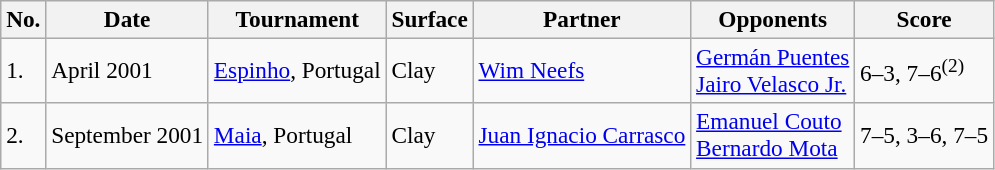<table class="sortable wikitable" style=font-size:97%>
<tr>
<th>No.</th>
<th>Date</th>
<th>Tournament</th>
<th>Surface</th>
<th>Partner</th>
<th>Opponents</th>
<th>Score</th>
</tr>
<tr>
<td>1.</td>
<td>April 2001</td>
<td><a href='#'>Espinho</a>, Portugal</td>
<td>Clay</td>
<td> <a href='#'>Wim Neefs</a></td>
<td> <a href='#'>Germán Puentes</a><br> <a href='#'>Jairo Velasco Jr.</a></td>
<td>6–3, 7–6<sup>(2)</sup></td>
</tr>
<tr>
<td>2.</td>
<td>September 2001</td>
<td><a href='#'>Maia</a>, Portugal</td>
<td>Clay</td>
<td> <a href='#'>Juan Ignacio Carrasco</a></td>
<td> <a href='#'>Emanuel Couto</a><br> <a href='#'>Bernardo Mota</a></td>
<td>7–5, 3–6, 7–5</td>
</tr>
</table>
